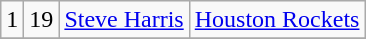<table class="wikitable">
<tr align="center" bgcolor="">
<td>1</td>
<td>19</td>
<td><a href='#'>Steve Harris</a></td>
<td><a href='#'>Houston Rockets</a></td>
</tr>
<tr align="center" bgcolor="">
</tr>
</table>
